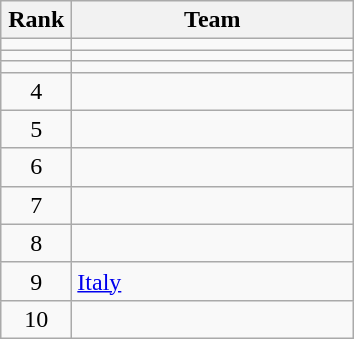<table class="wikitable" style="text-align:center;">
<tr>
<th width=40>Rank</th>
<th width=180>Team</th>
</tr>
<tr>
<td></td>
<td style="text-align:left;"></td>
</tr>
<tr>
<td></td>
<td style="text-align:left;"></td>
</tr>
<tr>
<td></td>
<td style="text-align:left;"></td>
</tr>
<tr>
<td>4</td>
<td style="text-align:left;"></td>
</tr>
<tr>
<td>5</td>
<td style="text-align:left;"></td>
</tr>
<tr>
<td>6</td>
<td style="text-align:left;"></td>
</tr>
<tr>
<td>7</td>
<td style="text-align:left;"></td>
</tr>
<tr>
<td>8</td>
<td style="text-align:left;"></td>
</tr>
<tr>
<td>9</td>
<td style="text-align:left;"> <a href='#'>Italy</a></td>
</tr>
<tr>
<td>10</td>
<td style="text-align:left;"></td>
</tr>
</table>
